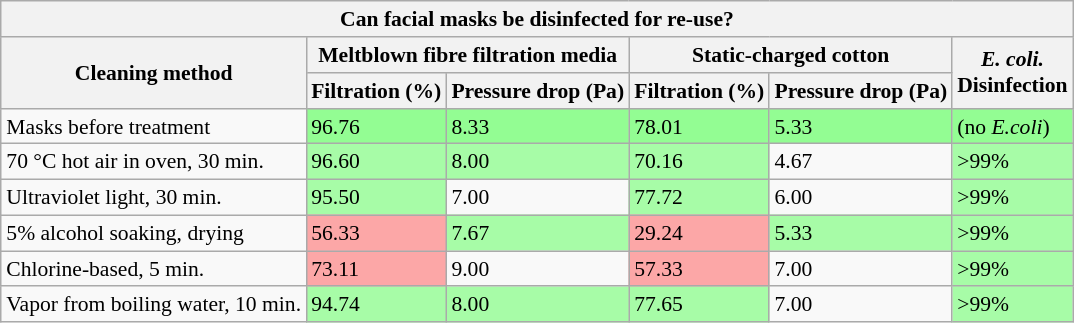<table class="wikitable sortable" style="float:right; font-size:0.9em;">
<tr>
<th colspan="6">Can facial masks be disinfected for re-use?</th>
</tr>
<tr>
<th rowspan="2">Cleaning method</th>
<th colspan="2">Meltblown fibre filtration media</th>
<th colspan="2">Static-charged cotton</th>
<th rowspan="2"><em>E. coli.</em><br>Disinfection</th>
</tr>
<tr>
<th>Filtration (%)</th>
<th>Pressure drop (Pa)</th>
<th>Filtration (%)</th>
<th>Pressure drop (Pa)</th>
</tr>
<tr>
<td>Masks before treatment</td>
<td style="background:#60ff60aa;">96.76</td>
<td style="background:#60ff60aa;">8.33</td>
<td style="background:#60ff60aa;">78.01</td>
<td style="background:#60ff60aa;">5.33</td>
<td style="background:#60ff60aa;">(no <em>E.coli</em>)</td>
</tr>
<tr>
<td>70 °C hot air in oven, 30 min.</td>
<td style="background:#60ff6088;">96.60</td>
<td style="background:#60ff6088;">8.00</td>
<td style="background:#60ff6088;">70.16</td>
<td>4.67</td>
<td style="background:#60ff6088;">>99%</td>
</tr>
<tr>
<td>Ultraviolet light, 30 min.</td>
<td style="background:#60ff6088;">95.50</td>
<td>7.00</td>
<td style="background:#60ff6088;">77.72</td>
<td>6.00</td>
<td style="background:#60ff6088;">>99%</td>
</tr>
<tr>
<td>5% alcohol soaking, drying</td>
<td style="background:#ff606088;">56.33</td>
<td style="background:#60ff6088;">7.67</td>
<td style="background:#ff606088;">29.24</td>
<td style="background:#60ff6088;">5.33</td>
<td style="background:#60ff6088;">>99%</td>
</tr>
<tr>
<td>Chlorine-based, 5 min.</td>
<td style="background:#ff606088;">73.11</td>
<td>9.00</td>
<td style="background:#ff606088;">57.33</td>
<td>7.00</td>
<td style="background:#60ff6088;">>99%</td>
</tr>
<tr>
<td>Vapor from boiling water, 10 min.</td>
<td style="background:#60ff6088;">94.74</td>
<td style="background:#60ff6088;">8.00</td>
<td style="background:#60ff6088;">77.65</td>
<td>7.00</td>
<td style="background:#60ff6088;">>99%</td>
</tr>
</table>
